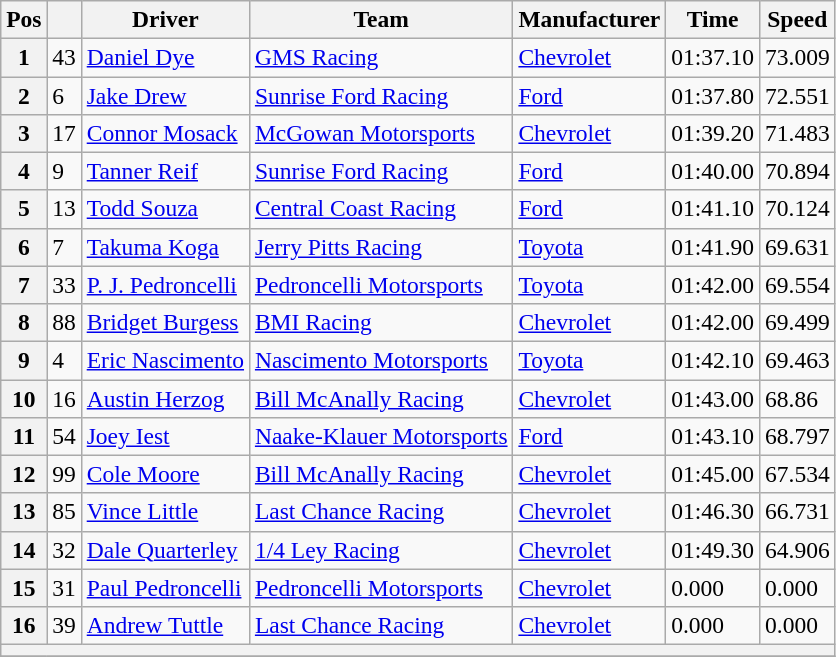<table class="wikitable" style="font-size:98%">
<tr>
<th>Pos</th>
<th></th>
<th>Driver</th>
<th>Team</th>
<th>Manufacturer</th>
<th>Time</th>
<th>Speed</th>
</tr>
<tr>
<th>1</th>
<td>43</td>
<td><a href='#'>Daniel Dye</a></td>
<td><a href='#'>GMS Racing</a></td>
<td><a href='#'>Chevrolet</a></td>
<td>01:37.10</td>
<td>73.009</td>
</tr>
<tr>
<th>2</th>
<td>6</td>
<td><a href='#'>Jake Drew</a></td>
<td><a href='#'>Sunrise Ford Racing</a></td>
<td><a href='#'>Ford</a></td>
<td>01:37.80</td>
<td>72.551</td>
</tr>
<tr>
<th>3</th>
<td>17</td>
<td><a href='#'>Connor Mosack</a></td>
<td><a href='#'>McGowan Motorsports</a></td>
<td><a href='#'>Chevrolet</a></td>
<td>01:39.20</td>
<td>71.483</td>
</tr>
<tr>
<th>4</th>
<td>9</td>
<td><a href='#'>Tanner Reif</a></td>
<td><a href='#'>Sunrise Ford Racing</a></td>
<td><a href='#'>Ford</a></td>
<td>01:40.00</td>
<td>70.894</td>
</tr>
<tr>
<th>5</th>
<td>13</td>
<td><a href='#'>Todd Souza</a></td>
<td><a href='#'>Central Coast Racing</a></td>
<td><a href='#'>Ford</a></td>
<td>01:41.10</td>
<td>70.124</td>
</tr>
<tr>
<th>6</th>
<td>7</td>
<td><a href='#'>Takuma Koga</a></td>
<td><a href='#'>Jerry Pitts Racing</a></td>
<td><a href='#'>Toyota</a></td>
<td>01:41.90</td>
<td>69.631</td>
</tr>
<tr>
<th>7</th>
<td>33</td>
<td><a href='#'>P. J. Pedroncelli</a></td>
<td><a href='#'>Pedroncelli Motorsports</a></td>
<td><a href='#'>Toyota</a></td>
<td>01:42.00</td>
<td>69.554</td>
</tr>
<tr>
<th>8</th>
<td>88</td>
<td><a href='#'>Bridget Burgess</a></td>
<td><a href='#'>BMI Racing</a></td>
<td><a href='#'>Chevrolet</a></td>
<td>01:42.00</td>
<td>69.499</td>
</tr>
<tr>
<th>9</th>
<td>4</td>
<td><a href='#'>Eric Nascimento</a></td>
<td><a href='#'>Nascimento Motorsports</a></td>
<td><a href='#'>Toyota</a></td>
<td>01:42.10</td>
<td>69.463</td>
</tr>
<tr>
<th>10</th>
<td>16</td>
<td><a href='#'>Austin Herzog</a></td>
<td><a href='#'>Bill McAnally Racing</a></td>
<td><a href='#'>Chevrolet</a></td>
<td>01:43.00</td>
<td>68.86</td>
</tr>
<tr>
<th>11</th>
<td>54</td>
<td><a href='#'>Joey Iest</a></td>
<td><a href='#'>Naake-Klauer Motorsports</a></td>
<td><a href='#'>Ford</a></td>
<td>01:43.10</td>
<td>68.797</td>
</tr>
<tr>
<th>12</th>
<td>99</td>
<td><a href='#'>Cole Moore</a></td>
<td><a href='#'>Bill McAnally Racing</a></td>
<td><a href='#'>Chevrolet</a></td>
<td>01:45.00</td>
<td>67.534</td>
</tr>
<tr>
<th>13</th>
<td>85</td>
<td><a href='#'>Vince Little</a></td>
<td><a href='#'>Last Chance Racing</a></td>
<td><a href='#'>Chevrolet</a></td>
<td>01:46.30</td>
<td>66.731</td>
</tr>
<tr>
<th>14</th>
<td>32</td>
<td><a href='#'>Dale Quarterley</a></td>
<td><a href='#'>1/4 Ley Racing</a></td>
<td><a href='#'>Chevrolet</a></td>
<td>01:49.30</td>
<td>64.906</td>
</tr>
<tr>
<th>15</th>
<td>31</td>
<td><a href='#'>Paul Pedroncelli</a></td>
<td><a href='#'>Pedroncelli Motorsports</a></td>
<td><a href='#'>Chevrolet</a></td>
<td>0.000</td>
<td>0.000</td>
</tr>
<tr>
<th>16</th>
<td>39</td>
<td><a href='#'>Andrew Tuttle</a></td>
<td><a href='#'>Last Chance Racing</a></td>
<td><a href='#'>Chevrolet</a></td>
<td>0.000</td>
<td>0.000</td>
</tr>
<tr>
<th colspan="7"></th>
</tr>
<tr>
</tr>
</table>
